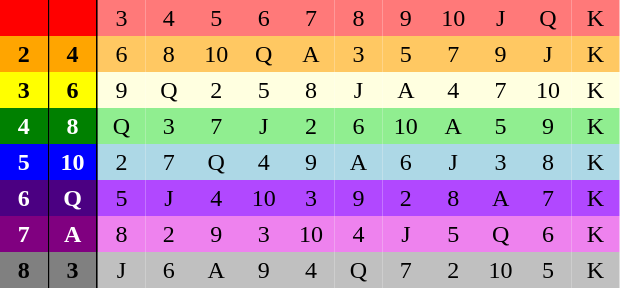<table cellspacing="0" cellpadding="3" style="text-align: center">
<tr bgcolor="#ff7979">
<th style="background:red; border-right: 1px solid #000; width: 1.6em"></th>
<th style="background:red; border-right: 1px solid #000; width: 1.6em"></th>
<td style="width: 1.6em">3</td>
<td style="width: 1.6em">4</td>
<td style="width: 1.6em">5</td>
<td style="width: 1.6em">6</td>
<td style="width: 1.6em">7</td>
<td style="width: 1.6em">8</td>
<td style="width: 1.6em">9</td>
<td style="width: 1.6em">10</td>
<td style="width: 1.6em">J</td>
<td style="width: 1.6em">Q</td>
<td style="width: 1.6em">K</td>
</tr>
<tr bgcolor="#ffc862">
<th style="background: orange; border-right: 1px solid #000; width: 1.6em">2</th>
<th style="background: orange; border-right: 1px solid #000; width: 1.6em">4</th>
<td>6</td>
<td>8</td>
<td>10</td>
<td>Q</td>
<td>A</td>
<td>3</td>
<td>5</td>
<td>7</td>
<td>9</td>
<td>J</td>
<td>K</td>
</tr>
<tr bgcolor="lightyellow">
<th style="background:yellow; border-right: 1px solid #000; width: 1.6em">3</th>
<th style="background:yellow; border-right: 1px solid #000; width: 1.6em">6</th>
<td>9</td>
<td>Q</td>
<td>2</td>
<td>5</td>
<td>8</td>
<td>J</td>
<td>A</td>
<td>4</td>
<td>7</td>
<td>10</td>
<td>K</td>
</tr>
<tr bgcolor="lightgreen">
<th style="background:green; color:white;  border-right: 1px solid #000; width: 1.6em">4</th>
<th style="background:green; color:white;  border-right: 1px solid #000; width: 1.6em">8</th>
<td>Q</td>
<td>3</td>
<td>7</td>
<td>J</td>
<td>2</td>
<td>6</td>
<td>10</td>
<td>A</td>
<td>5</td>
<td>9</td>
<td>K</td>
</tr>
<tr bgcolor="lightblue">
<th style="background:blue; color:white;  border-right: 1px solid #000; width: 1.6em">5</th>
<th style="background:blue; color:white;  border-right: 1px solid #000; width: 1.6em">10</th>
<td>2</td>
<td>7</td>
<td>Q</td>
<td>4</td>
<td>9</td>
<td>A</td>
<td>6</td>
<td>J</td>
<td>3</td>
<td>8</td>
<td>K</td>
</tr>
<tr bgcolor="#b148ff">
<th style="background:indigo; color:white;  border-right: 1px solid #000; width: 1.6em">6</th>
<th style="background:indigo; color:white;  border-right: 1px solid #000; width: 1.6em">Q</th>
<td>5</td>
<td>J</td>
<td>4</td>
<td>10</td>
<td>3</td>
<td>9</td>
<td>2</td>
<td>8</td>
<td>A</td>
<td>7</td>
<td>K</td>
</tr>
<tr bgcolor="violet">
<th style="background:purple; color:white;  border-right: 1px solid #000; width: 1.6em">7</th>
<th style="background:purple; color:white;  border-right: 1px solid #000; width: 1.6em">A</th>
<td>8</td>
<td>2</td>
<td>9</td>
<td>3</td>
<td>10</td>
<td>4</td>
<td>J</td>
<td>5</td>
<td>Q</td>
<td>6</td>
<td>K</td>
</tr>
<tr bgcolor="silver">
<th style="background:gray; border-right: 1px solid #000; width: 1.6em">8</th>
<th style="background:gray; border-right: 1px solid #000; width: 1.6em">3</th>
<td>J</td>
<td>6</td>
<td>A</td>
<td>9</td>
<td>4</td>
<td>Q</td>
<td>7</td>
<td>2</td>
<td>10</td>
<td>5</td>
<td>K</td>
</tr>
</table>
